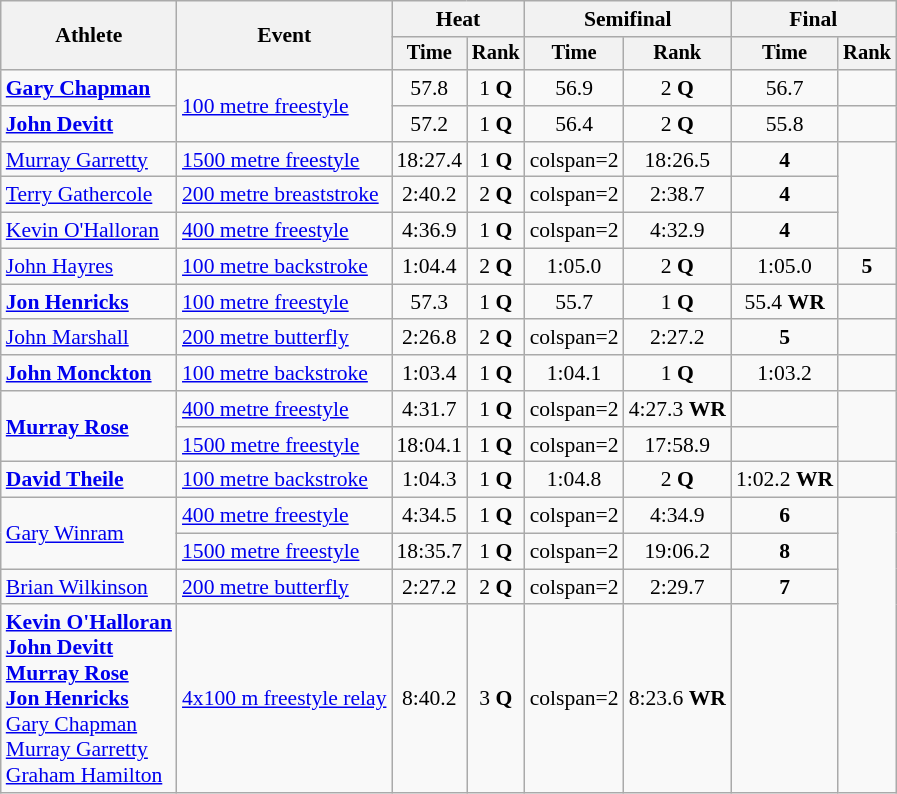<table class=wikitable style="font-size:90%">
<tr>
<th rowspan="2">Athlete</th>
<th rowspan="2">Event</th>
<th colspan="2">Heat</th>
<th colspan="2">Semifinal</th>
<th colspan="2">Final</th>
</tr>
<tr style="font-size:95%">
<th>Time</th>
<th>Rank</th>
<th>Time</th>
<th>Rank</th>
<th>Time</th>
<th>Rank</th>
</tr>
<tr align=center>
<td align=left rowspan=1><strong><a href='#'>Gary Chapman</a></strong></td>
<td align=left rowspan=2><a href='#'>100 metre freestyle</a></td>
<td>57.8</td>
<td>1 <strong>Q</strong></td>
<td>56.9</td>
<td>2 <strong>Q</strong></td>
<td>56.7</td>
<td></td>
</tr>
<tr align=center>
<td align=left rowspan=1><strong><a href='#'>John Devitt</a></strong></td>
<td>57.2</td>
<td>1 <strong>Q</strong></td>
<td>56.4</td>
<td>2 <strong>Q</strong></td>
<td>55.8</td>
<td></td>
</tr>
<tr align=center>
<td align=left rowspan=1><a href='#'>Murray Garretty</a></td>
<td align=left><a href='#'>1500 metre freestyle</a></td>
<td>18:27.4</td>
<td>1 <strong>Q</strong></td>
<td>colspan=2 </td>
<td>18:26.5</td>
<td><strong>4</strong></td>
</tr>
<tr align=center>
<td align=left rowspan=1><a href='#'>Terry Gathercole</a></td>
<td align=left><a href='#'>200 metre breaststroke</a></td>
<td>2:40.2</td>
<td>2 <strong>Q</strong></td>
<td>colspan=2 </td>
<td>2:38.7</td>
<td><strong>4</strong></td>
</tr>
<tr align=center>
<td align=left rowspan=1><a href='#'>Kevin O'Halloran</a></td>
<td align=left><a href='#'>400 metre freestyle</a></td>
<td>4:36.9</td>
<td>1 <strong>Q</strong></td>
<td>colspan=2 </td>
<td>4:32.9</td>
<td><strong>4</strong></td>
</tr>
<tr align=center>
<td align=left rowspan=1><a href='#'>John Hayres</a></td>
<td align=left><a href='#'>100 metre backstroke</a></td>
<td>1:04.4</td>
<td>2 <strong>Q</strong></td>
<td>1:05.0</td>
<td>2 <strong>Q</strong></td>
<td>1:05.0</td>
<td><strong>5</strong></td>
</tr>
<tr align=center>
<td align=left rowspan=1><strong><a href='#'>Jon Henricks</a></strong></td>
<td align=left><a href='#'>100 metre freestyle</a></td>
<td>57.3</td>
<td>1 <strong>Q</strong></td>
<td>55.7</td>
<td>1 <strong>Q</strong></td>
<td>55.4	<strong>WR</strong></td>
<td></td>
</tr>
<tr align=center>
<td align=left rowspan=1><a href='#'>John Marshall</a></td>
<td align=left><a href='#'>200 metre butterfly</a></td>
<td>2:26.8</td>
<td>2 <strong>Q</strong></td>
<td>colspan=2 </td>
<td>2:27.2</td>
<td><strong>5</strong></td>
</tr>
<tr align=center>
<td align=left rowspan=1><strong><a href='#'>John Monckton</a></strong></td>
<td align=left><a href='#'>100 metre backstroke</a></td>
<td>1:03.4</td>
<td>1 <strong>Q</strong></td>
<td>1:04.1</td>
<td>1 <strong>Q</strong></td>
<td>1:03.2</td>
<td></td>
</tr>
<tr align=center>
<td align=left rowspan=2><strong><a href='#'>Murray Rose</a></strong></td>
<td align=left><a href='#'>400 metre freestyle</a></td>
<td>4:31.7</td>
<td>1 <strong>Q</strong></td>
<td>colspan=2 </td>
<td>4:27.3	<strong>WR</strong></td>
<td></td>
</tr>
<tr align=center>
<td align=left><a href='#'>1500 metre freestyle</a></td>
<td>18:04.1</td>
<td>1 <strong>Q</strong></td>
<td>colspan=2 </td>
<td>17:58.9</td>
<td></td>
</tr>
<tr align=center>
<td align=left rowspan=1><strong><a href='#'>David Theile</a></strong></td>
<td align=left><a href='#'>100 metre backstroke</a></td>
<td>1:04.3</td>
<td>1 <strong>Q</strong></td>
<td>1:04.8</td>
<td>2 <strong>Q</strong></td>
<td>1:02.2	<strong>WR</strong></td>
<td></td>
</tr>
<tr align=center>
<td align=left rowspan=2><a href='#'>Gary Winram</a></td>
<td align=left><a href='#'>400 metre freestyle</a></td>
<td>4:34.5</td>
<td>1 <strong>Q</strong></td>
<td>colspan=2 </td>
<td>4:34.9</td>
<td><strong>6</strong></td>
</tr>
<tr align=center>
<td align=left><a href='#'>1500 metre freestyle</a></td>
<td>18:35.7</td>
<td>1 <strong>Q</strong></td>
<td>colspan=2 </td>
<td>19:06.2</td>
<td><strong>8</strong></td>
</tr>
<tr align=center>
<td align=left rowspan=1><a href='#'>Brian Wilkinson</a></td>
<td align=left><a href='#'>200 metre butterfly</a></td>
<td>2:27.2</td>
<td>2 <strong>Q</strong></td>
<td>colspan=2 </td>
<td>2:29.7</td>
<td><strong>7</strong></td>
</tr>
<tr align=center>
<td align=left rowspan=1><strong><a href='#'>Kevin O'Halloran</a><br><a href='#'>John Devitt</a><br><a href='#'>Murray Rose</a><br><a href='#'>Jon Henricks</a></strong><br><a href='#'>Gary Chapman</a><br><a href='#'>Murray Garretty</a><br><a href='#'>Graham Hamilton</a></td>
<td align=left><a href='#'>4x100 m freestyle relay</a></td>
<td>8:40.2</td>
<td>3 <strong>Q</strong></td>
<td>colspan=2 </td>
<td>8:23.6 <strong>WR</strong></td>
<td></td>
</tr>
</table>
